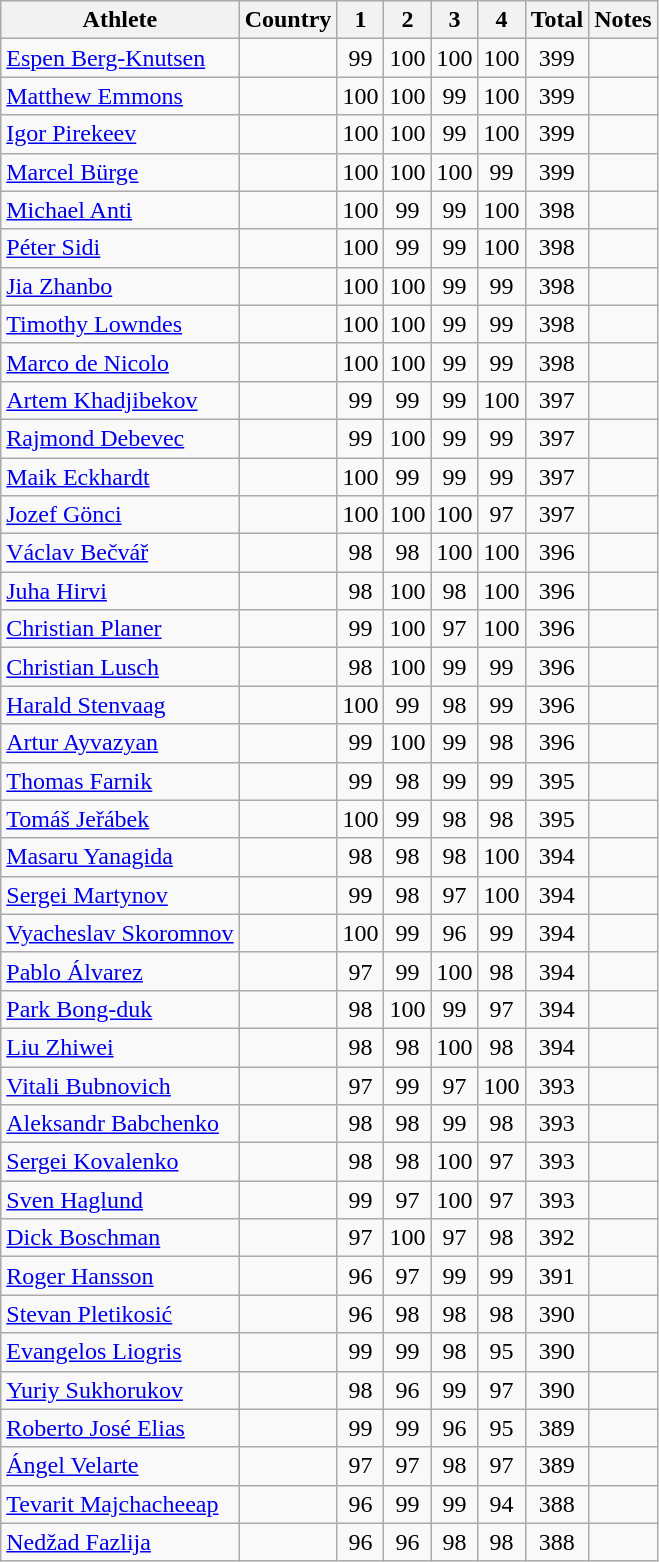<table class="wikitable sortable" style="text-align:center">
<tr>
<th>Athlete</th>
<th>Country</th>
<th>1</th>
<th>2</th>
<th>3</th>
<th>4</th>
<th>Total</th>
<th>Notes</th>
</tr>
<tr>
<td align=left><a href='#'>Espen Berg-Knutsen</a></td>
<td align=left></td>
<td>99</td>
<td>100</td>
<td>100</td>
<td>100</td>
<td>399</td>
<td></td>
</tr>
<tr>
<td align=left><a href='#'>Matthew Emmons</a></td>
<td align=left></td>
<td>100</td>
<td>100</td>
<td>99</td>
<td>100</td>
<td>399</td>
<td></td>
</tr>
<tr>
<td align=left><a href='#'>Igor Pirekeev</a></td>
<td align=left></td>
<td>100</td>
<td>100</td>
<td>99</td>
<td>100</td>
<td>399</td>
<td></td>
</tr>
<tr>
<td align=left><a href='#'>Marcel Bürge</a></td>
<td align=left></td>
<td>100</td>
<td>100</td>
<td>100</td>
<td>99</td>
<td>399</td>
<td></td>
</tr>
<tr>
<td align=left><a href='#'>Michael Anti</a></td>
<td align=left></td>
<td>100</td>
<td>99</td>
<td>99</td>
<td>100</td>
<td>398</td>
<td></td>
</tr>
<tr>
<td align=left><a href='#'>Péter Sidi</a></td>
<td align=left></td>
<td>100</td>
<td>99</td>
<td>99</td>
<td>100</td>
<td>398</td>
<td></td>
</tr>
<tr>
<td align=left><a href='#'>Jia Zhanbo</a></td>
<td align=left></td>
<td>100</td>
<td>100</td>
<td>99</td>
<td>99</td>
<td>398</td>
<td></td>
</tr>
<tr>
<td align=left><a href='#'>Timothy Lowndes</a></td>
<td align=left></td>
<td>100</td>
<td>100</td>
<td>99</td>
<td>99</td>
<td>398</td>
<td></td>
</tr>
<tr>
<td align=left><a href='#'>Marco de Nicolo</a></td>
<td align=left></td>
<td>100</td>
<td>100</td>
<td>99</td>
<td>99</td>
<td>398</td>
<td></td>
</tr>
<tr>
<td align=left><a href='#'>Artem Khadjibekov</a></td>
<td align=left></td>
<td>99</td>
<td>99</td>
<td>99</td>
<td>100</td>
<td>397</td>
<td></td>
</tr>
<tr>
<td align=left><a href='#'>Rajmond Debevec</a></td>
<td align=left></td>
<td>99</td>
<td>100</td>
<td>99</td>
<td>99</td>
<td>397</td>
<td></td>
</tr>
<tr>
<td align=left><a href='#'>Maik Eckhardt</a></td>
<td align=left></td>
<td>100</td>
<td>99</td>
<td>99</td>
<td>99</td>
<td>397</td>
<td></td>
</tr>
<tr>
<td align=left><a href='#'>Jozef Gönci</a></td>
<td align=left></td>
<td>100</td>
<td>100</td>
<td>100</td>
<td>97</td>
<td>397</td>
<td></td>
</tr>
<tr>
<td align=left><a href='#'>Václav Bečvář</a></td>
<td align=left></td>
<td>98</td>
<td>98</td>
<td>100</td>
<td>100</td>
<td>396</td>
<td></td>
</tr>
<tr>
<td align=left><a href='#'>Juha Hirvi</a></td>
<td align=left></td>
<td>98</td>
<td>100</td>
<td>98</td>
<td>100</td>
<td>396</td>
<td></td>
</tr>
<tr>
<td align=left><a href='#'>Christian Planer</a></td>
<td align=left></td>
<td>99</td>
<td>100</td>
<td>97</td>
<td>100</td>
<td>396</td>
<td></td>
</tr>
<tr>
<td align=left><a href='#'>Christian Lusch</a></td>
<td align=left></td>
<td>98</td>
<td>100</td>
<td>99</td>
<td>99</td>
<td>396</td>
<td></td>
</tr>
<tr>
<td align=left><a href='#'>Harald Stenvaag</a></td>
<td align=left></td>
<td>100</td>
<td>99</td>
<td>98</td>
<td>99</td>
<td>396</td>
<td></td>
</tr>
<tr>
<td align=left><a href='#'>Artur Ayvazyan</a></td>
<td align=left></td>
<td>99</td>
<td>100</td>
<td>99</td>
<td>98</td>
<td>396</td>
<td></td>
</tr>
<tr>
<td align=left><a href='#'>Thomas Farnik</a></td>
<td align=left></td>
<td>99</td>
<td>98</td>
<td>99</td>
<td>99</td>
<td>395</td>
<td></td>
</tr>
<tr>
<td align=left><a href='#'>Tomáš Jeřábek</a></td>
<td align=left></td>
<td>100</td>
<td>99</td>
<td>98</td>
<td>98</td>
<td>395</td>
<td></td>
</tr>
<tr>
<td align=left><a href='#'>Masaru Yanagida</a></td>
<td align=left></td>
<td>98</td>
<td>98</td>
<td>98</td>
<td>100</td>
<td>394</td>
<td></td>
</tr>
<tr>
<td align=left><a href='#'>Sergei Martynov</a></td>
<td align=left></td>
<td>99</td>
<td>98</td>
<td>97</td>
<td>100</td>
<td>394</td>
<td></td>
</tr>
<tr>
<td align=left><a href='#'>Vyacheslav Skoromnov</a></td>
<td align=left></td>
<td>100</td>
<td>99</td>
<td>96</td>
<td>99</td>
<td>394</td>
<td></td>
</tr>
<tr>
<td align=left><a href='#'>Pablo Álvarez</a></td>
<td align=left></td>
<td>97</td>
<td>99</td>
<td>100</td>
<td>98</td>
<td>394</td>
<td></td>
</tr>
<tr>
<td align=left><a href='#'>Park Bong-duk</a></td>
<td align=left></td>
<td>98</td>
<td>100</td>
<td>99</td>
<td>97</td>
<td>394</td>
<td></td>
</tr>
<tr>
<td align=left><a href='#'>Liu Zhiwei</a></td>
<td align=left></td>
<td>98</td>
<td>98</td>
<td>100</td>
<td>98</td>
<td>394</td>
<td></td>
</tr>
<tr>
<td align=left><a href='#'>Vitali Bubnovich</a></td>
<td align=left></td>
<td>97</td>
<td>99</td>
<td>97</td>
<td>100</td>
<td>393</td>
<td></td>
</tr>
<tr>
<td align=left><a href='#'>Aleksandr Babchenko</a></td>
<td align=left></td>
<td>98</td>
<td>98</td>
<td>99</td>
<td>98</td>
<td>393</td>
<td></td>
</tr>
<tr>
<td align=left><a href='#'>Sergei Kovalenko</a></td>
<td align=left></td>
<td>98</td>
<td>98</td>
<td>100</td>
<td>97</td>
<td>393</td>
<td></td>
</tr>
<tr>
<td align=left><a href='#'>Sven Haglund</a></td>
<td align=left></td>
<td>99</td>
<td>97</td>
<td>100</td>
<td>97</td>
<td>393</td>
<td></td>
</tr>
<tr>
<td align=left><a href='#'>Dick Boschman</a></td>
<td align=left></td>
<td>97</td>
<td>100</td>
<td>97</td>
<td>98</td>
<td>392</td>
<td></td>
</tr>
<tr>
<td align=left><a href='#'>Roger Hansson</a></td>
<td align=left></td>
<td>96</td>
<td>97</td>
<td>99</td>
<td>99</td>
<td>391</td>
<td></td>
</tr>
<tr>
<td align=left><a href='#'>Stevan Pletikosić</a></td>
<td align=left></td>
<td>96</td>
<td>98</td>
<td>98</td>
<td>98</td>
<td>390</td>
<td></td>
</tr>
<tr>
<td align=left><a href='#'>Evangelos Liogris</a></td>
<td align=left></td>
<td>99</td>
<td>99</td>
<td>98</td>
<td>95</td>
<td>390</td>
<td></td>
</tr>
<tr>
<td align=left><a href='#'>Yuriy Sukhorukov</a></td>
<td align=left></td>
<td>98</td>
<td>96</td>
<td>99</td>
<td>97</td>
<td>390</td>
<td></td>
</tr>
<tr>
<td align=left><a href='#'>Roberto José Elias</a></td>
<td align=left></td>
<td>99</td>
<td>99</td>
<td>96</td>
<td>95</td>
<td>389</td>
<td></td>
</tr>
<tr>
<td align=left><a href='#'>Ángel Velarte</a></td>
<td align=left></td>
<td>97</td>
<td>97</td>
<td>98</td>
<td>97</td>
<td>389</td>
<td></td>
</tr>
<tr>
<td align=left><a href='#'>Tevarit Majchacheeap</a></td>
<td align=left></td>
<td>96</td>
<td>99</td>
<td>99</td>
<td>94</td>
<td>388</td>
<td></td>
</tr>
<tr>
<td align=left><a href='#'>Nedžad Fazlija</a></td>
<td align=left></td>
<td>96</td>
<td>96</td>
<td>98</td>
<td>98</td>
<td>388</td>
<td></td>
</tr>
</table>
